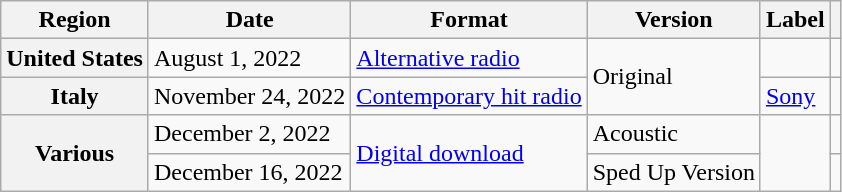<table class="wikitable plainrowheaders">
<tr>
<th scope="col">Region</th>
<th scope="col">Date</th>
<th scope="col">Format</th>
<th scope="col">Version</th>
<th scope="col">Label</th>
<th scope="col"></th>
</tr>
<tr>
<th scope="row">United States</th>
<td>August 1, 2022</td>
<td><a href='#'>Alternative radio</a></td>
<td rowspan="2">Original</td>
<td></td>
<td align="center"></td>
</tr>
<tr>
<th scope="row">Italy</th>
<td>November 24, 2022</td>
<td><a href='#'>Contemporary hit radio</a></td>
<td><a href='#'>Sony</a></td>
<td align="center"></td>
</tr>
<tr>
<th scope="row" rowspan="2">Various</th>
<td>December 2, 2022</td>
<td rowspan="2"><a href='#'>Digital download</a></td>
<td>Acoustic</td>
<td rowspan="2"></td>
<td align="center"></td>
</tr>
<tr>
<td>December 16, 2022</td>
<td>Sped Up Version</td>
<td align="center"></td>
</tr>
</table>
